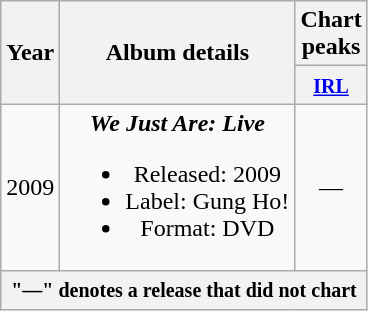<table class="wikitable" style="text-align: center">
<tr>
<th rowspan="2">Year</th>
<th rowspan="2">Album details</th>
<th colspan="1">Chart peaks</th>
</tr>
<tr>
<th width="30"><small><a href='#'>IRL</a><br></small></th>
</tr>
<tr>
<td>2009</td>
<td><strong><em>We Just Are: Live</em></strong><br><ul><li>Released: 2009</li><li>Label: Gung Ho!</li><li>Format: DVD</li></ul></td>
<td align="center">—</td>
</tr>
<tr>
<th colspan="6"><small>"—" denotes a release that did not chart</small></th>
</tr>
</table>
